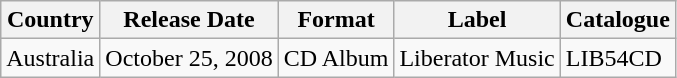<table class="wikitable">
<tr>
<th>Country</th>
<th>Release Date</th>
<th>Format</th>
<th>Label</th>
<th>Catalogue</th>
</tr>
<tr>
<td>Australia</td>
<td>October 25, 2008 </td>
<td>CD Album</td>
<td>Liberator Music</td>
<td>LIB54CD</td>
</tr>
</table>
